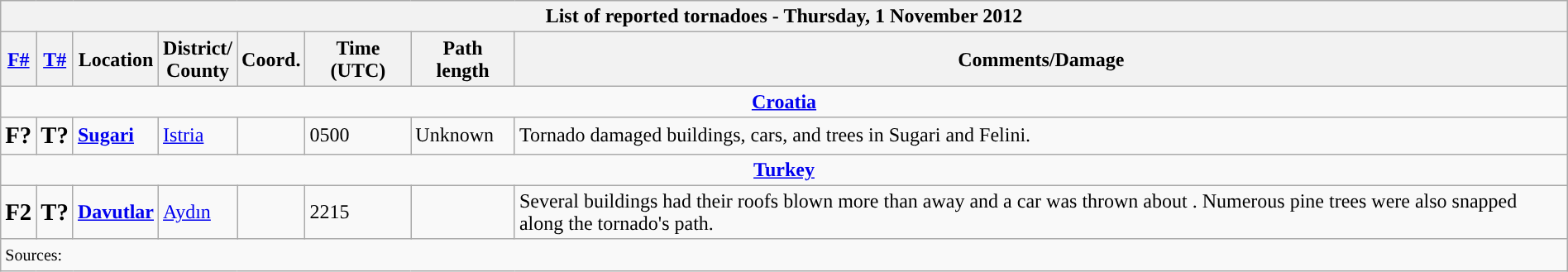<table class="wikitable collapsible" width="100%">
<tr>
<th colspan="8">List of reported tornadoes - Thursday, 1 November 2012</th>
</tr>
<tr>
<th><a href='#'>F#</a></th>
<th><a href='#'>T#</a></th>
<th>Location</th>
<th>District/<br>County</th>
<th>Coord.</th>
<th>Time (UTC)</th>
<th>Path length</th>
<th>Comments/Damage</th>
</tr>
<tr>
<td colspan="8" align=center><strong><a href='#'>Croatia</a></strong></td>
</tr>
<tr>
<td><big><strong>F?</strong></big></td>
<td><big><strong>T?</strong></big></td>
<td><strong><a href='#'>Sugari</a></strong></td>
<td><a href='#'>Istria</a></td>
<td></td>
<td>0500</td>
<td>Unknown</td>
<td>Tornado damaged buildings, cars, and trees in Sugari and Felini.</td>
</tr>
<tr>
<td colspan="8" align=center><strong><a href='#'>Turkey</a></strong></td>
</tr>
<tr>
<td><big><strong>F2</strong></big></td>
<td><big><strong>T?</strong></big></td>
<td><strong><a href='#'>Davutlar</a></strong></td>
<td><a href='#'>Aydın</a></td>
<td></td>
<td>2215</td>
<td></td>
<td>Several buildings had their roofs blown more than  away and a car was thrown about . Numerous pine trees were also snapped along the tornado's path.</td>
</tr>
<tr>
<td colspan="8"><small>Sources:  </small></td>
</tr>
</table>
